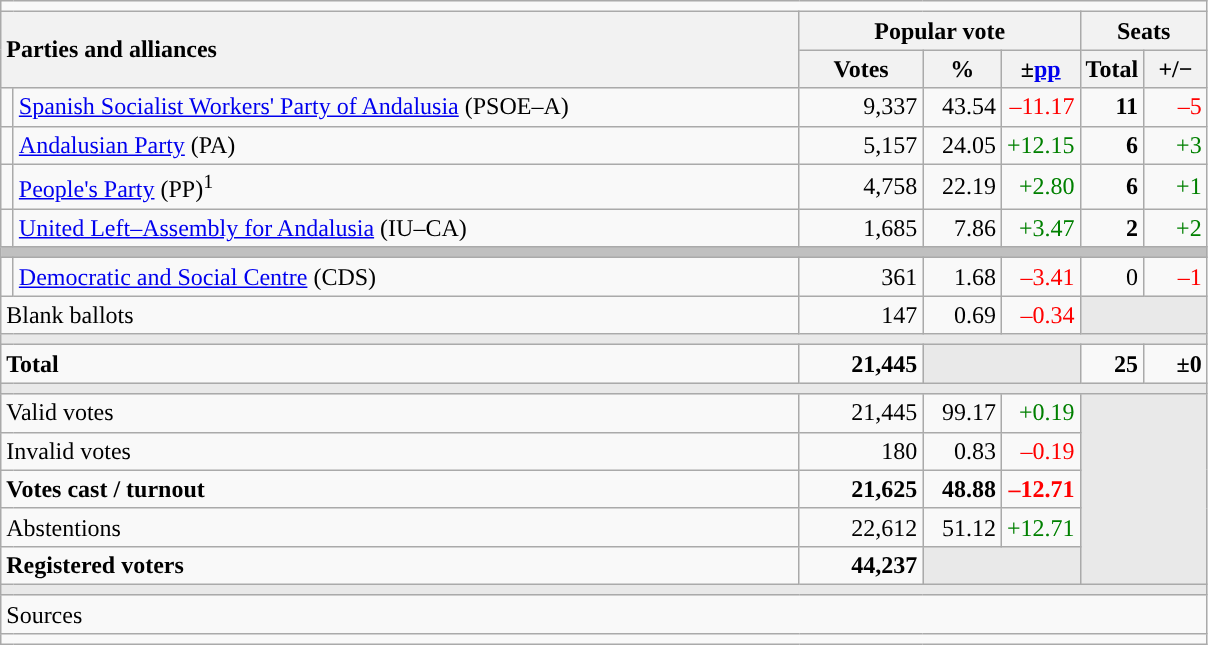<table class="wikitable" style="text-align:right;">
<tr>
<td colspan="7"></td>
</tr>
<tr>
<th style="text-align:left;" rowspan="2" colspan="2" width="525">Parties and alliances</th>
<th colspan="3">Popular vote</th>
<th colspan="2">Seats</th>
</tr>
<tr>
<th width="75">Votes</th>
<th width="45">%</th>
<th width="45">±<a href='#'>pp</a></th>
<th width="35">Total</th>
<th width="35">+/−</th>
</tr>
<tr>
<td width="1" style="color:inherit;background:"></td>
<td align="left"><a href='#'>Spanish Socialist Workers' Party of Andalusia</a> (PSOE–A)</td>
<td>9,337</td>
<td>43.54</td>
<td style="color:red;">–11.17</td>
<td><strong>11</strong></td>
<td style="color:red;">–5</td>
</tr>
<tr>
<td style="color:inherit;background:"></td>
<td align="left"><a href='#'>Andalusian Party</a> (PA)</td>
<td>5,157</td>
<td>24.05</td>
<td style="color:green;">+12.15</td>
<td><strong>6</strong></td>
<td style="color:green;">+3</td>
</tr>
<tr>
<td style="color:inherit;background:"></td>
<td align="left"><a href='#'>People's Party</a> (PP)<sup>1</sup></td>
<td>4,758</td>
<td>22.19</td>
<td style="color:green;">+2.80</td>
<td><strong>6</strong></td>
<td style="color:green;">+1</td>
</tr>
<tr>
<td style="color:inherit;background:"></td>
<td align="left"><a href='#'>United Left–Assembly for Andalusia</a> (IU–CA)</td>
<td>1,685</td>
<td>7.86</td>
<td style="color:green;">+3.47</td>
<td><strong>2</strong></td>
<td style="color:green;">+2</td>
</tr>
<tr>
<td colspan="7" bgcolor="#C0C0C0"></td>
</tr>
<tr>
<td style="color:inherit;background:"></td>
<td align="left"><a href='#'>Democratic and Social Centre</a> (CDS)</td>
<td>361</td>
<td>1.68</td>
<td style="color:red;">–3.41</td>
<td>0</td>
<td style="color:red;">–1</td>
</tr>
<tr>
<td align="left" colspan="2">Blank ballots</td>
<td>147</td>
<td>0.69</td>
<td style="color:red;">–0.34</td>
<td bgcolor="#E9E9E9" colspan="2"></td>
</tr>
<tr>
<td colspan="7" bgcolor="#E9E9E9"></td>
</tr>
<tr style="font-weight:bold;">
<td align="left" colspan="2">Total</td>
<td>21,445</td>
<td bgcolor="#E9E9E9" colspan="2"></td>
<td>25</td>
<td>±0</td>
</tr>
<tr>
<td colspan="7" bgcolor="#E9E9E9"></td>
</tr>
<tr>
<td align="left" colspan="2">Valid votes</td>
<td>21,445</td>
<td>99.17</td>
<td style="color:green;">+0.19</td>
<td bgcolor="#E9E9E9" colspan="2" rowspan="5"></td>
</tr>
<tr>
<td align="left" colspan="2">Invalid votes</td>
<td>180</td>
<td>0.83</td>
<td style="color:red;">–0.19</td>
</tr>
<tr style="font-weight:bold;">
<td align="left" colspan="2">Votes cast / turnout</td>
<td>21,625</td>
<td>48.88</td>
<td style="color:red;">–12.71</td>
</tr>
<tr>
<td align="left" colspan="2">Abstentions</td>
<td>22,612</td>
<td>51.12</td>
<td style="color:green;">+12.71</td>
</tr>
<tr style="font-weight:bold;">
<td align="left" colspan="2">Registered voters</td>
<td>44,237</td>
<td bgcolor="#E9E9E9" colspan="2"></td>
</tr>
<tr>
<td colspan="7" bgcolor="#E9E9E9"></td>
</tr>
<tr>
<td align="left" colspan="7">Sources</td>
</tr>
<tr>
<td colspan="7" style="text-align:left; max-width:790px;"></td>
</tr>
</table>
